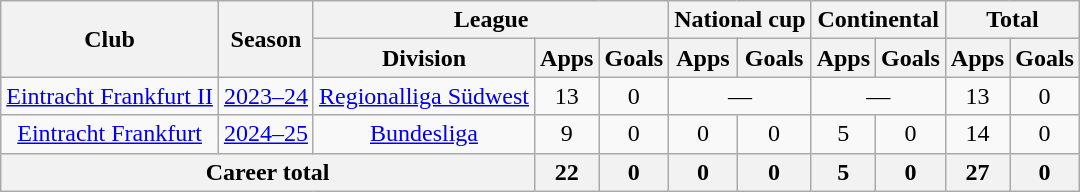<table class="wikitable" style="text-align: center">
<tr>
<th rowspan="2">Club</th>
<th rowspan="2">Season</th>
<th colspan="3">League</th>
<th colspan="2">National cup</th>
<th colspan="2">Continental</th>
<th colspan="2">Total</th>
</tr>
<tr>
<th>Division</th>
<th>Apps</th>
<th>Goals</th>
<th>Apps</th>
<th>Goals</th>
<th>Apps</th>
<th>Goals</th>
<th>Apps</th>
<th>Goals</th>
</tr>
<tr>
<td><a href='#'>Eintracht Frankfurt II</a></td>
<td><a href='#'>2023–24</a></td>
<td><a href='#'>Regionalliga Südwest</a></td>
<td>13</td>
<td>0</td>
<td colspan="2">—</td>
<td colspan="2">—</td>
<td>13</td>
<td>0</td>
</tr>
<tr>
<td><a href='#'>Eintracht Frankfurt</a></td>
<td><a href='#'>2024–25</a></td>
<td><a href='#'>Bundesliga</a></td>
<td>9</td>
<td>0</td>
<td>0</td>
<td>0</td>
<td>5</td>
<td>0</td>
<td>14</td>
<td>0</td>
</tr>
<tr>
<th colspan="3">Career total</th>
<th>22</th>
<th>0</th>
<th>0</th>
<th>0</th>
<th>5</th>
<th>0</th>
<th>27</th>
<th>0</th>
</tr>
</table>
